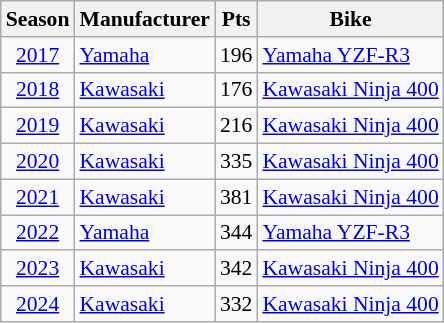<table class="wikitable sortable" style="font-size: 90%;">
<tr>
<th>Season</th>
<th>Manufacturer</th>
<th>Pts</th>
<th>Bike</th>
</tr>
<tr>
<td align="center"><a href='#'>2017</a></td>
<td> <a href='#'>Yamaha</a></td>
<td align="center">196</td>
<td><a href='#'>Yamaha YZF-R3</a></td>
</tr>
<tr>
<td align="center"><a href='#'>2018</a></td>
<td> <a href='#'>Kawasaki</a></td>
<td align="center">176</td>
<td><a href='#'>Kawasaki Ninja 400</a></td>
</tr>
<tr>
<td align="center"><a href='#'>2019</a></td>
<td> <a href='#'>Kawasaki</a></td>
<td align="center">216</td>
<td><a href='#'>Kawasaki Ninja 400</a></td>
</tr>
<tr>
<td align="center"><a href='#'>2020</a></td>
<td> <a href='#'>Kawasaki</a></td>
<td align="center">335</td>
<td><a href='#'>Kawasaki Ninja 400</a></td>
</tr>
<tr>
<td align="center"><a href='#'>2021</a></td>
<td> <a href='#'>Kawasaki</a></td>
<td align="center">381</td>
<td><a href='#'>Kawasaki Ninja 400</a></td>
</tr>
<tr>
<td align="center"><a href='#'>2022</a></td>
<td> <a href='#'>Yamaha</a></td>
<td align="center">344</td>
<td><a href='#'>Yamaha YZF-R3</a></td>
</tr>
<tr>
<td align="center"><a href='#'>2023</a></td>
<td> <a href='#'>Kawasaki</a></td>
<td align="center">342</td>
<td><a href='#'>Kawasaki Ninja 400</a></td>
</tr>
<tr>
<td align="center"><a href='#'>2024</a></td>
<td> <a href='#'>Kawasaki</a></td>
<td align="center">332</td>
<td><a href='#'>Kawasaki Ninja 400</a></td>
</tr>
</table>
